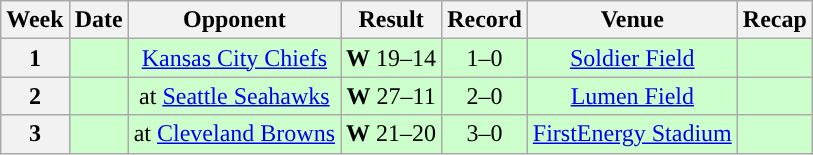<table class="wikitable" style="text-align:center">
<tr>
<th>Week</th>
<th>Date</th>
<th>Opponent</th>
<th>Result</th>
<th>Record</th>
<th>Venue</th>
<th>Recap</th>
</tr>
<tr style="background:#cfc">
<th>1</th>
<td></td>
<td><a href='#'>Kansas City Chiefs</a></td>
<td><strong>W</strong> 19–14</td>
<td>1–0</td>
<td><a href='#'>Soldier Field</a></td>
<td></td>
</tr>
<tr style="background:#cfc">
<th>2</th>
<td></td>
<td>at <a href='#'>Seattle Seahawks</a></td>
<td><strong>W</strong> 27–11</td>
<td>2–0</td>
<td><a href='#'>Lumen Field</a></td>
<td></td>
</tr>
<tr style="background:#cfc">
<th>3</th>
<td></td>
<td>at <a href='#'>Cleveland Browns</a></td>
<td><strong>W</strong> 21–20</td>
<td>3–0</td>
<td><a href='#'>FirstEnergy Stadium</a></td>
<td></td>
</tr>
</table>
